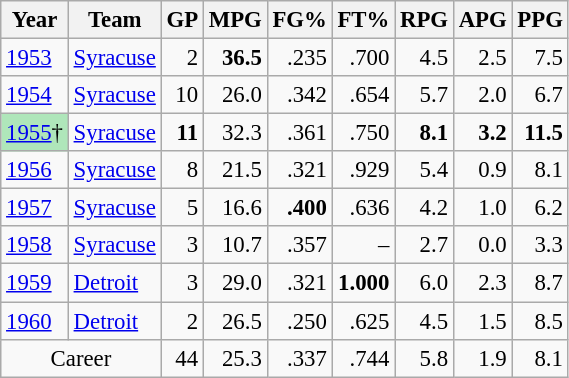<table class="wikitable sortable" style="font-size:95%; text-align:right;">
<tr>
<th>Year</th>
<th>Team</th>
<th>GP</th>
<th>MPG</th>
<th>FG%</th>
<th>FT%</th>
<th>RPG</th>
<th>APG</th>
<th>PPG</th>
</tr>
<tr>
<td style="text-align:left;"><a href='#'>1953</a></td>
<td style="text-align:left;"><a href='#'>Syracuse</a></td>
<td>2</td>
<td><strong>36.5</strong></td>
<td>.235</td>
<td>.700</td>
<td>4.5</td>
<td>2.5</td>
<td>7.5</td>
</tr>
<tr>
<td style="text-align:left;"><a href='#'>1954</a></td>
<td style="text-align:left;"><a href='#'>Syracuse</a></td>
<td>10</td>
<td>26.0</td>
<td>.342</td>
<td>.654</td>
<td>5.7</td>
<td>2.0</td>
<td>6.7</td>
</tr>
<tr>
<td style="text-align:left;background:#afe6ba;"><a href='#'>1955</a>†</td>
<td style="text-align:left;"><a href='#'>Syracuse</a></td>
<td><strong>11</strong></td>
<td>32.3</td>
<td>.361</td>
<td>.750</td>
<td><strong>8.1</strong></td>
<td><strong>3.2</strong></td>
<td><strong>11.5</strong></td>
</tr>
<tr>
<td style="text-align:left;"><a href='#'>1956</a></td>
<td style="text-align:left;"><a href='#'>Syracuse</a></td>
<td>8</td>
<td>21.5</td>
<td>.321</td>
<td>.929</td>
<td>5.4</td>
<td>0.9</td>
<td>8.1</td>
</tr>
<tr>
<td style="text-align:left;"><a href='#'>1957</a></td>
<td style="text-align:left;"><a href='#'>Syracuse</a></td>
<td>5</td>
<td>16.6</td>
<td><strong>.400</strong></td>
<td>.636</td>
<td>4.2</td>
<td>1.0</td>
<td>6.2</td>
</tr>
<tr>
<td style="text-align:left;"><a href='#'>1958</a></td>
<td style="text-align:left;"><a href='#'>Syracuse</a></td>
<td>3</td>
<td>10.7</td>
<td>.357</td>
<td>–</td>
<td>2.7</td>
<td>0.0</td>
<td>3.3</td>
</tr>
<tr>
<td style="text-align:left;"><a href='#'>1959</a></td>
<td style="text-align:left;"><a href='#'>Detroit</a></td>
<td>3</td>
<td>29.0</td>
<td>.321</td>
<td><strong>1.000</strong></td>
<td>6.0</td>
<td>2.3</td>
<td>8.7</td>
</tr>
<tr>
<td style="text-align:left;"><a href='#'>1960</a></td>
<td style="text-align:left;"><a href='#'>Detroit</a></td>
<td>2</td>
<td>26.5</td>
<td>.250</td>
<td>.625</td>
<td>4.5</td>
<td>1.5</td>
<td>8.5</td>
</tr>
<tr class="sortbottom">
<td colspan="2" style="text-align:center;">Career</td>
<td>44</td>
<td>25.3</td>
<td>.337</td>
<td>.744</td>
<td>5.8</td>
<td>1.9</td>
<td>8.1</td>
</tr>
</table>
